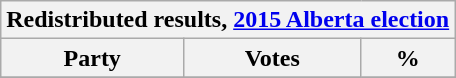<table class="wikitable">
<tr>
<th colspan="5" align=center>Redistributed results, <a href='#'>2015 Alberta election</a></th>
</tr>
<tr>
<th colspan=2>Party</th>
<th>Votes</th>
<th>%</th>
</tr>
<tr>
</tr>
</table>
